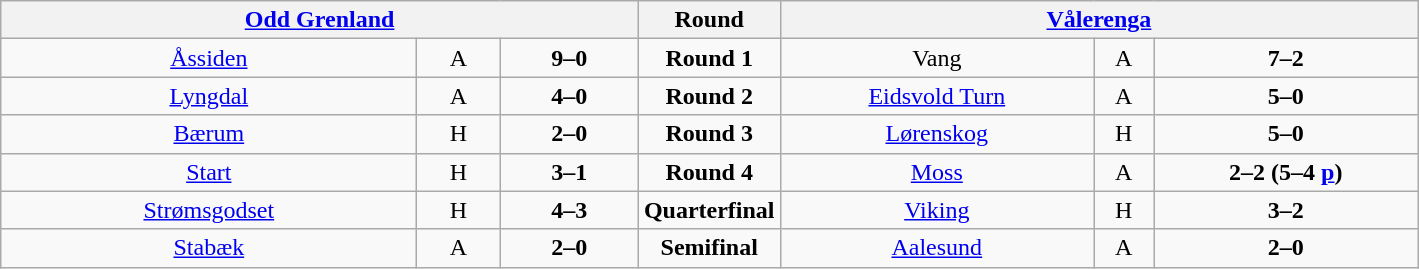<table border=1 class=wikitable style="text-align:center">
<tr valign=top>
<th width=45% colspan=3><a href='#'>Odd Grenland</a></th>
<th width=10%>Round</th>
<th width=45% colspan=3><a href='#'>Vålerenga</a></th>
</tr>
<tr valign=top>
<td><a href='#'>Åssiden</a></td>
<td>A</td>
<td><strong>9–0</strong></td>
<td><strong>Round 1</strong></td>
<td>Vang</td>
<td>A</td>
<td><strong>7–2</strong></td>
</tr>
<tr valign=top>
<td><a href='#'>Lyngdal</a></td>
<td>A</td>
<td><strong>4–0</strong></td>
<td><strong>Round 2</strong></td>
<td><a href='#'>Eidsvold Turn</a></td>
<td>A</td>
<td><strong>5–0</strong></td>
</tr>
<tr valign=top>
<td><a href='#'>Bærum</a></td>
<td>H</td>
<td><strong>2–0</strong></td>
<td><strong>Round 3</strong></td>
<td><a href='#'>Lørenskog</a></td>
<td>H</td>
<td><strong>5–0</strong></td>
</tr>
<tr valign=top>
<td><a href='#'>Start</a></td>
<td>H</td>
<td><strong>3–1</strong></td>
<td><strong>Round 4</strong></td>
<td><a href='#'>Moss</a></td>
<td>A</td>
<td><strong>2–2 (5–4 <a href='#'>p</a>)</strong></td>
</tr>
<tr valign=top>
<td><a href='#'>Strømsgodset</a></td>
<td>H</td>
<td><strong>4–3</strong></td>
<td><strong>Quarterfinal</strong></td>
<td><a href='#'>Viking</a></td>
<td>H</td>
<td><strong>3–2</strong></td>
</tr>
<tr valign=top>
<td><a href='#'>Stabæk</a></td>
<td>A</td>
<td><strong>2–0</strong></td>
<td><strong>Semifinal</strong></td>
<td><a href='#'>Aalesund</a></td>
<td>A</td>
<td><strong>2–0</strong></td>
</tr>
</table>
